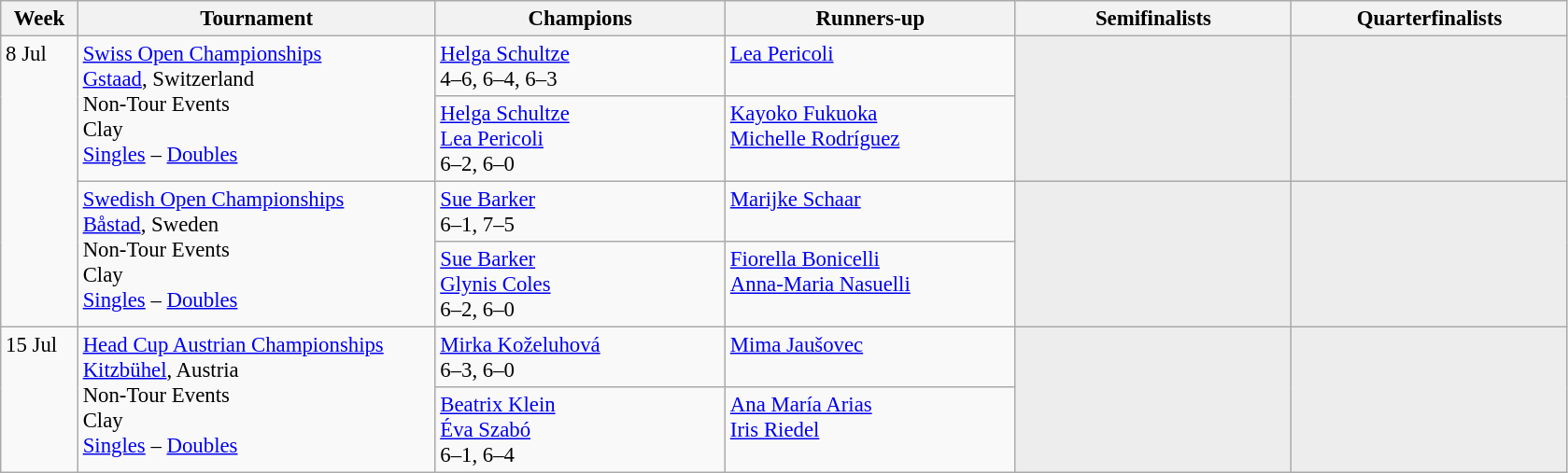<table class=wikitable style=font-size:95%>
<tr>
<th style="width:48px;">Week</th>
<th style="width:248px;">Tournament</th>
<th style="width:200px;">Champions</th>
<th style="width:200px;">Runners-up</th>
<th style="width:190px;">Semifinalists</th>
<th style="width:190px;">Quarterfinalists</th>
</tr>
<tr valign=top>
<td rowspan=4>8 Jul</td>
<td rowspan="2"><a href='#'>Swiss Open Championships</a><br> <a href='#'>Gstaad</a>, Switzerland<br>Non-Tour Events<br>Clay<br><a href='#'>Singles</a> – <a href='#'>Doubles</a></td>
<td> <a href='#'>Helga Schultze</a><br>4–6, 6–4, 6–3</td>
<td> <a href='#'>Lea Pericoli</a></td>
<td rowspan=2 style="background:#ededed;"></td>
<td rowspan=2 style="background:#ededed;"></td>
</tr>
<tr valign=top>
<td> <a href='#'>Helga Schultze</a><br>  <a href='#'>Lea Pericoli</a><br>6–2, 6–0</td>
<td> <a href='#'>Kayoko Fukuoka</a><br> <a href='#'>Michelle Rodríguez</a></td>
</tr>
<tr valign=top>
<td rowspan="2"><a href='#'>Swedish Open Championships</a><br> <a href='#'>Båstad</a>, Sweden<br>Non-Tour Events<br>Clay<br><a href='#'>Singles</a> – <a href='#'>Doubles</a></td>
<td> <a href='#'>Sue Barker</a><br> 6–1, 7–5</td>
<td> <a href='#'>Marijke Schaar</a></td>
<td rowspan=2 style="background:#ededed;"></td>
<td rowspan=2 style="background:#ededed;"></td>
</tr>
<tr valign=top>
<td> <a href='#'>Sue Barker</a><br>  <a href='#'>Glynis Coles</a><br>6–2, 6–0</td>
<td> <a href='#'>Fiorella Bonicelli</a><br> <a href='#'>Anna-Maria Nasuelli</a></td>
</tr>
<tr valign=top>
<td rowspan=2>15 Jul</td>
<td rowspan="2"><a href='#'>Head Cup Austrian Championships</a><br> <a href='#'>Kitzbühel</a>, Austria<br>Non-Tour Events<br>Clay<br><a href='#'>Singles</a> – <a href='#'>Doubles</a></td>
<td> <a href='#'>Mirka Koželuhová</a><br>6–3, 6–0</td>
<td> <a href='#'>Mima Jaušovec</a></td>
<td rowspan=2 style="background:#ededed;"></td>
<td rowspan=2 style="background:#ededed;"></td>
</tr>
<tr valign=top>
<td> <a href='#'>Beatrix Klein</a><br>  <a href='#'>Éva Szabó</a><br>6–1, 6–4</td>
<td> <a href='#'>Ana María Arias</a><br> <a href='#'>Iris Riedel</a></td>
</tr>
</table>
